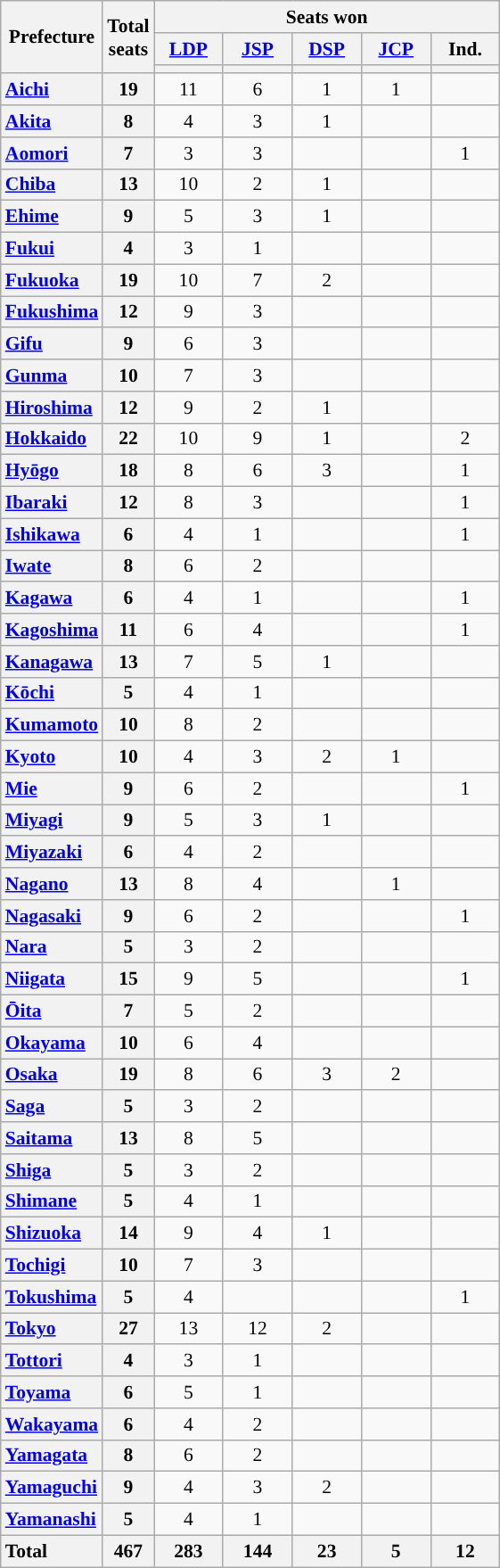<table class="wikitable" style="text-align:center; font-size: 0.9em;">
<tr>
<th rowspan="3">Prefecture</th>
<th rowspan="3">Total<br>seats</th>
<th colspan="5">Seats won</th>
</tr>
<tr>
<th class="unsortable" style="width:45px;"><a href='#'>LDP</a></th>
<th class="unsortable" style="width:45px;"><a href='#'>JSP</a></th>
<th class="unsortable" style="width:45px;"><a href='#'>DSP</a></th>
<th class="unsortable" style="width:45px;"><a href='#'>JCP</a></th>
<th class="unsortable" style="width:45px;">Ind.</th>
</tr>
<tr>
<th style="background:"></th>
<th style="background:"></th>
<th style="background:"></th>
<th style="background:"></th>
<th style="background:"></th>
</tr>
<tr>
<th style="text-align: left;"><a href='#'>Aichi</a></th>
<th>19</th>
<td>11</td>
<td>6</td>
<td>1</td>
<td>1</td>
<td></td>
</tr>
<tr>
<th style="text-align: left;"><a href='#'>Akita</a></th>
<th>8</th>
<td>4</td>
<td>3</td>
<td>1</td>
<td></td>
<td></td>
</tr>
<tr>
<th style="text-align: left;"><a href='#'>Aomori</a></th>
<th>7</th>
<td>3</td>
<td>3</td>
<td></td>
<td></td>
<td>1</td>
</tr>
<tr>
<th style="text-align: left;"><a href='#'>Chiba</a></th>
<th>13</th>
<td>10</td>
<td>2</td>
<td>1</td>
<td></td>
<td></td>
</tr>
<tr>
<th style="text-align: left;"><a href='#'>Ehime</a></th>
<th>9</th>
<td>5</td>
<td>3</td>
<td>1</td>
<td></td>
<td></td>
</tr>
<tr>
<th style="text-align: left;"><a href='#'>Fukui</a></th>
<th>4</th>
<td>3</td>
<td>1</td>
<td></td>
<td></td>
<td></td>
</tr>
<tr>
<th style="text-align: left;"><a href='#'>Fukuoka</a></th>
<th>19</th>
<td>10</td>
<td>7</td>
<td>2</td>
<td></td>
<td></td>
</tr>
<tr>
<th style="text-align: left;"><a href='#'>Fukushima</a></th>
<th>12</th>
<td>9</td>
<td>3</td>
<td></td>
<td></td>
<td></td>
</tr>
<tr>
<th style="text-align: left;"><a href='#'>Gifu</a></th>
<th>9</th>
<td>6</td>
<td>3</td>
<td></td>
<td></td>
<td></td>
</tr>
<tr>
<th style="text-align: left;"><a href='#'>Gunma</a></th>
<th>10</th>
<td>7</td>
<td>3</td>
<td></td>
<td></td>
<td></td>
</tr>
<tr>
<th style="text-align: left;"><a href='#'>Hiroshima</a></th>
<th>12</th>
<td>9</td>
<td>2</td>
<td>1</td>
<td></td>
<td></td>
</tr>
<tr>
<th style="text-align: left;"><a href='#'>Hokkaido</a></th>
<th>22</th>
<td>10</td>
<td>9</td>
<td>1</td>
<td></td>
<td>2</td>
</tr>
<tr>
<th style="text-align: left;"><a href='#'>Hyōgo</a></th>
<th>18</th>
<td>8</td>
<td>6</td>
<td>3</td>
<td></td>
<td>1</td>
</tr>
<tr>
<th style="text-align: left;"><a href='#'>Ibaraki</a></th>
<th>12</th>
<td>8</td>
<td>3</td>
<td></td>
<td></td>
<td>1</td>
</tr>
<tr>
<th style="text-align: left;"><a href='#'>Ishikawa</a></th>
<th>6</th>
<td>4</td>
<td>1</td>
<td></td>
<td></td>
<td>1</td>
</tr>
<tr>
<th style="text-align: left;"><a href='#'>Iwate</a></th>
<th>8</th>
<td>6</td>
<td>2</td>
<td></td>
<td></td>
<td></td>
</tr>
<tr>
<th style="text-align: left;"><a href='#'>Kagawa</a></th>
<th>6</th>
<td>4</td>
<td>1</td>
<td></td>
<td></td>
<td>1</td>
</tr>
<tr>
<th style="text-align: left;"><a href='#'>Kagoshima</a></th>
<th>11</th>
<td>6</td>
<td>4</td>
<td></td>
<td></td>
<td>1</td>
</tr>
<tr>
<th style="text-align: left;"><a href='#'>Kanagawa</a></th>
<th>13</th>
<td>7</td>
<td>5</td>
<td>1</td>
<td></td>
<td></td>
</tr>
<tr>
<th style="text-align: left;"><a href='#'>Kōchi</a></th>
<th>5</th>
<td>4</td>
<td>1</td>
<td></td>
<td></td>
<td></td>
</tr>
<tr>
<th style="text-align: left;"><a href='#'>Kumamoto</a></th>
<th>10</th>
<td>8</td>
<td>2</td>
<td></td>
<td></td>
<td></td>
</tr>
<tr>
<th style="text-align: left;"><a href='#'>Kyoto</a></th>
<th>10</th>
<td>4</td>
<td>3</td>
<td>2</td>
<td>1</td>
<td></td>
</tr>
<tr>
<th style="text-align: left;"><a href='#'>Mie</a></th>
<th>9</th>
<td>6</td>
<td>2</td>
<td></td>
<td></td>
<td>1</td>
</tr>
<tr>
<th style="text-align: left;"><a href='#'>Miyagi</a></th>
<th>9</th>
<td>5</td>
<td>3</td>
<td>1</td>
<td></td>
<td></td>
</tr>
<tr>
<th style="text-align: left;"><a href='#'>Miyazaki</a></th>
<th>6</th>
<td>4</td>
<td>2</td>
<td></td>
<td></td>
<td></td>
</tr>
<tr>
<th style="text-align: left;"><a href='#'>Nagano</a></th>
<th>13</th>
<td>8</td>
<td>4</td>
<td></td>
<td>1</td>
<td></td>
</tr>
<tr>
<th style="text-align: left;"><a href='#'>Nagasaki</a></th>
<th>9</th>
<td>6</td>
<td>2</td>
<td></td>
<td></td>
<td>1</td>
</tr>
<tr>
<th style="text-align: left;"><a href='#'>Nara</a></th>
<th>5</th>
<td>3</td>
<td>2</td>
<td></td>
<td></td>
<td></td>
</tr>
<tr>
<th style="text-align: left;"><a href='#'>Niigata</a></th>
<th>15</th>
<td>9</td>
<td>5</td>
<td></td>
<td></td>
<td>1</td>
</tr>
<tr>
<th style="text-align: left;"><a href='#'>Ōita</a></th>
<th>7</th>
<td>5</td>
<td>2</td>
<td></td>
<td></td>
<td></td>
</tr>
<tr>
<th style="text-align: left;"><a href='#'>Okayama</a></th>
<th>10</th>
<td>6</td>
<td>4</td>
<td></td>
<td></td>
<td></td>
</tr>
<tr>
<th style="text-align: left;"><a href='#'>Osaka</a></th>
<th>19</th>
<td>8</td>
<td>6</td>
<td>3</td>
<td>2</td>
<td></td>
</tr>
<tr>
<th style="text-align: left;"><a href='#'>Saga</a></th>
<th>5</th>
<td>3</td>
<td>2</td>
<td></td>
<td></td>
<td></td>
</tr>
<tr>
<th style="text-align: left;"><a href='#'>Saitama</a></th>
<th>13</th>
<td>8</td>
<td>5</td>
<td></td>
<td></td>
<td></td>
</tr>
<tr>
<th style="text-align: left;"><a href='#'>Shiga</a></th>
<th>5</th>
<td>3</td>
<td>2</td>
<td></td>
<td></td>
<td></td>
</tr>
<tr>
<th style="text-align: left;"><a href='#'>Shimane</a></th>
<th>5</th>
<td>4</td>
<td>1</td>
<td></td>
<td></td>
<td></td>
</tr>
<tr>
<th style="text-align: left;"><a href='#'>Shizuoka</a></th>
<th>14</th>
<td>9</td>
<td>4</td>
<td>1</td>
<td></td>
<td></td>
</tr>
<tr>
<th style="text-align: left;"><a href='#'>Tochigi</a></th>
<th>10</th>
<td>7</td>
<td>3</td>
<td></td>
<td></td>
<td></td>
</tr>
<tr>
<th style="text-align: left;"><a href='#'>Tokushima</a></th>
<th>5</th>
<td>4</td>
<td></td>
<td></td>
<td></td>
<td>1</td>
</tr>
<tr>
<th style="text-align: left;"><a href='#'>Tokyo</a></th>
<th>27</th>
<td>13</td>
<td>12</td>
<td>2</td>
<td></td>
<td></td>
</tr>
<tr>
<th style="text-align: left;"><a href='#'>Tottori</a></th>
<th>4</th>
<td>3</td>
<td>1</td>
<td></td>
<td></td>
<td></td>
</tr>
<tr>
<th style="text-align: left;"><a href='#'>Toyama</a></th>
<th>6</th>
<td>5</td>
<td>1</td>
<td></td>
<td></td>
<td></td>
</tr>
<tr>
<th style="text-align: left;"><a href='#'>Wakayama</a></th>
<th>6</th>
<td>4</td>
<td>2</td>
<td></td>
<td></td>
<td></td>
</tr>
<tr>
<th style="text-align: left;"><a href='#'>Yamagata</a></th>
<th>8</th>
<td>6</td>
<td>2</td>
<td></td>
<td></td>
<td></td>
</tr>
<tr>
<th style="text-align: left;"><a href='#'>Yamaguchi</a></th>
<th>9</th>
<td>4</td>
<td>3</td>
<td>2</td>
<td></td>
<td></td>
</tr>
<tr>
<th style="text-align: left;"><a href='#'>Yamanashi</a></th>
<th>5</th>
<td>4</td>
<td>1</td>
<td></td>
<td></td>
<td></td>
</tr>
<tr class="sortbottom">
<th style="text-align: left;">Total</th>
<th>467</th>
<th>283</th>
<th>144</th>
<th>23</th>
<th>5</th>
<th>12</th>
</tr>
</table>
